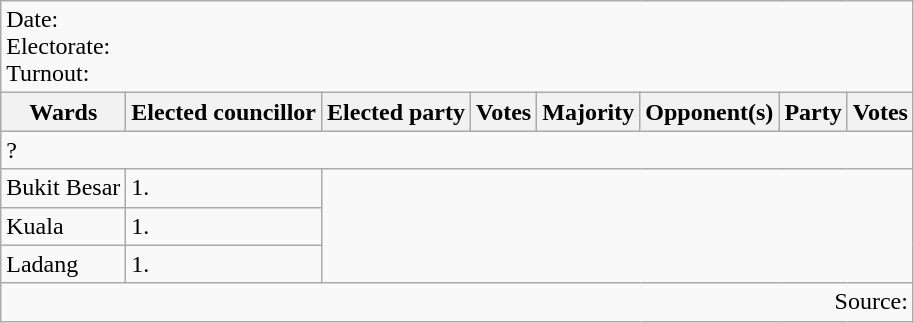<table class=wikitable>
<tr>
<td colspan=8>Date: <br>Electorate: <br>Turnout:</td>
</tr>
<tr>
<th>Wards</th>
<th>Elected councillor</th>
<th>Elected party</th>
<th>Votes</th>
<th>Majority</th>
<th>Opponent(s)</th>
<th>Party</th>
<th>Votes</th>
</tr>
<tr>
<td colspan=8>? </td>
</tr>
<tr>
<td>Bukit Besar</td>
<td>1.</td>
</tr>
<tr>
<td>Kuala</td>
<td>1.</td>
</tr>
<tr>
<td>Ladang</td>
<td>1.</td>
</tr>
<tr>
<td colspan=8 align=right>Source:</td>
</tr>
</table>
